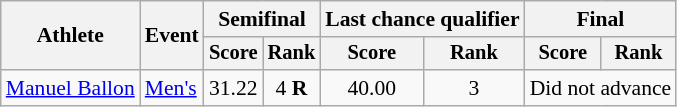<table class=wikitable style=font-size:90%;text-align:center>
<tr>
<th rowspan=2>Athlete</th>
<th rowspan=2>Event</th>
<th colspan=2>Semifinal</th>
<th colspan=2>Last chance qualifier</th>
<th colspan=2>Final</th>
</tr>
<tr style=font-size:95%>
<th>Score</th>
<th>Rank</th>
<th>Score</th>
<th>Rank</th>
<th>Score</th>
<th>Rank</th>
</tr>
<tr style="text-align:center">
<td style="text-align:left"><a href='#'>Manuel Ballon</a></td>
<td style="text-align:left"><a href='#'>Men's</a></td>
<td style="text-align:center">31.22</td>
<td style="text-align:center">4 <strong>R</strong></td>
<td style="text-align:center">40.00</td>
<td style="text-align:center">3</td>
<td colspan=2>Did not advance</td>
</tr>
</table>
